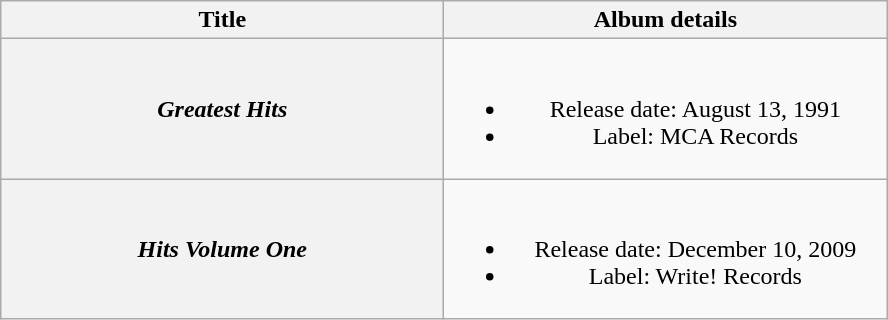<table class="wikitable plainrowheaders" style="text-align:center;">
<tr>
<th style="width:18em;">Title</th>
<th style="width:18em;">Album details</th>
</tr>
<tr>
<th scope="row"><em>Greatest Hits</em></th>
<td><br><ul><li>Release date: August 13, 1991</li><li>Label: MCA Records</li></ul></td>
</tr>
<tr>
<th scope="row"><em>Hits Volume One</em></th>
<td><br><ul><li>Release date: December 10, 2009</li><li>Label: Write! Records</li></ul></td>
</tr>
</table>
